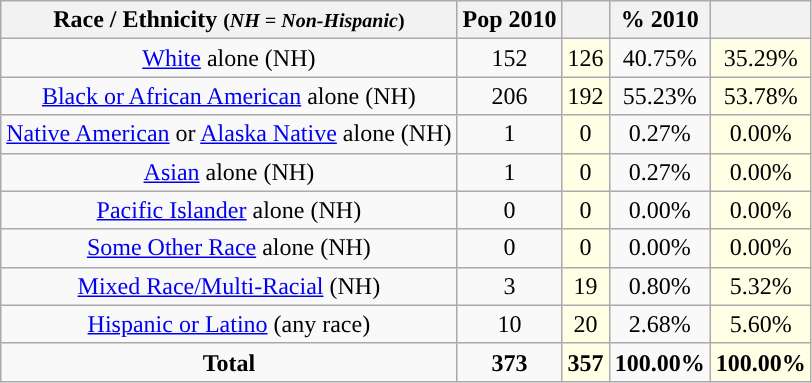<table class="wikitable" style="text-align:center;">
<tr>
<th>Race / Ethnicity <small>(<em>NH = Non-Hispanic</em>)</small></th>
<th>Pop 2010</th>
<th></th>
<th>% 2010</th>
<th></th>
</tr>
<tr>
<td><a href='#'>White</a> alone (NH)</td>
<td>152</td>
<td style='background: #ffffe6;'>126</td>
<td>40.75%</td>
<td style='background: #ffffe6;'>35.29%</td>
</tr>
<tr>
<td><a href='#'>Black or African American</a> alone (NH)</td>
<td>206</td>
<td style='background: #ffffe6;'>192</td>
<td>55.23%</td>
<td style='background: #ffffe6;'>53.78%</td>
</tr>
<tr>
<td><a href='#'>Native American</a> or <a href='#'>Alaska Native</a> alone (NH)</td>
<td>1</td>
<td style='background: #ffffe6;'>0</td>
<td>0.27%</td>
<td style='background: #ffffe6;'>0.00%</td>
</tr>
<tr>
<td><a href='#'>Asian</a> alone (NH)</td>
<td>1</td>
<td style='background: #ffffe6;'>0</td>
<td>0.27%</td>
<td style='background: #ffffe6;'>0.00%</td>
</tr>
<tr>
<td><a href='#'>Pacific Islander</a> alone (NH)</td>
<td>0</td>
<td style='background: #ffffe6;'>0</td>
<td>0.00%</td>
<td style='background: #ffffe6;'>0.00%</td>
</tr>
<tr>
<td><a href='#'>Some Other Race</a> alone (NH)</td>
<td>0</td>
<td style='background: #ffffe6;'>0</td>
<td>0.00%</td>
<td style='background: #ffffe6;'>0.00%</td>
</tr>
<tr>
<td><a href='#'>Mixed Race/Multi-Racial</a> (NH)</td>
<td>3</td>
<td style='background: #ffffe6;'>19</td>
<td>0.80%</td>
<td style='background: #ffffe6;'>5.32%</td>
</tr>
<tr>
<td><a href='#'>Hispanic or Latino</a> (any race)</td>
<td>10</td>
<td style='background: #ffffe6;'>20</td>
<td>2.68%</td>
<td style='background: #ffffe6;'>5.60%</td>
</tr>
<tr>
<td><strong>Total</strong></td>
<td><strong>373</strong></td>
<td style='background: #ffffe6;'><strong>357</strong></td>
<td><strong>100.00%</strong></td>
<td style='background: #ffffe6;'><strong>100.00%</strong></td>
</tr>
</table>
